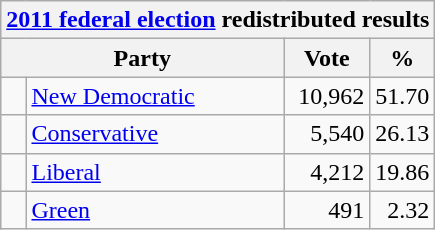<table class="wikitable">
<tr>
<th colspan="4"><a href='#'>2011 federal election</a> redistributed results</th>
</tr>
<tr>
<th bgcolor="#DDDDFF" width="130px" colspan="2">Party</th>
<th bgcolor="#DDDDFF" width="50px">Vote</th>
<th bgcolor="#DDDDFF" width="30px">%</th>
</tr>
<tr>
<td> </td>
<td><a href='#'>New Democratic</a></td>
<td align=right>10,962</td>
<td align=right>51.70</td>
</tr>
<tr>
<td> </td>
<td><a href='#'>Conservative</a></td>
<td align=right>5,540</td>
<td align=right>26.13</td>
</tr>
<tr>
<td> </td>
<td><a href='#'>Liberal</a></td>
<td align=right>4,212</td>
<td align=right>19.86</td>
</tr>
<tr>
<td> </td>
<td><a href='#'>Green</a></td>
<td align=right>491</td>
<td align=right>2.32</td>
</tr>
</table>
